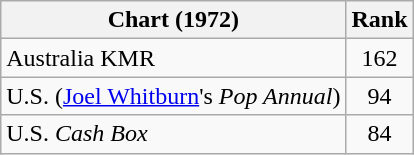<table class="wikitable sortable">
<tr>
<th align="left">Chart (1972)</th>
<th style="text-align:center;">Rank</th>
</tr>
<tr>
<td>Australia KMR</td>
<td style="text-align:center;">162</td>
</tr>
<tr>
<td>U.S. (<a href='#'>Joel Whitburn</a>'s <em>Pop Annual</em>)</td>
<td style="text-align:center;">94</td>
</tr>
<tr>
<td>U.S. <em>Cash Box</em> </td>
<td style="text-align:center;">84</td>
</tr>
</table>
